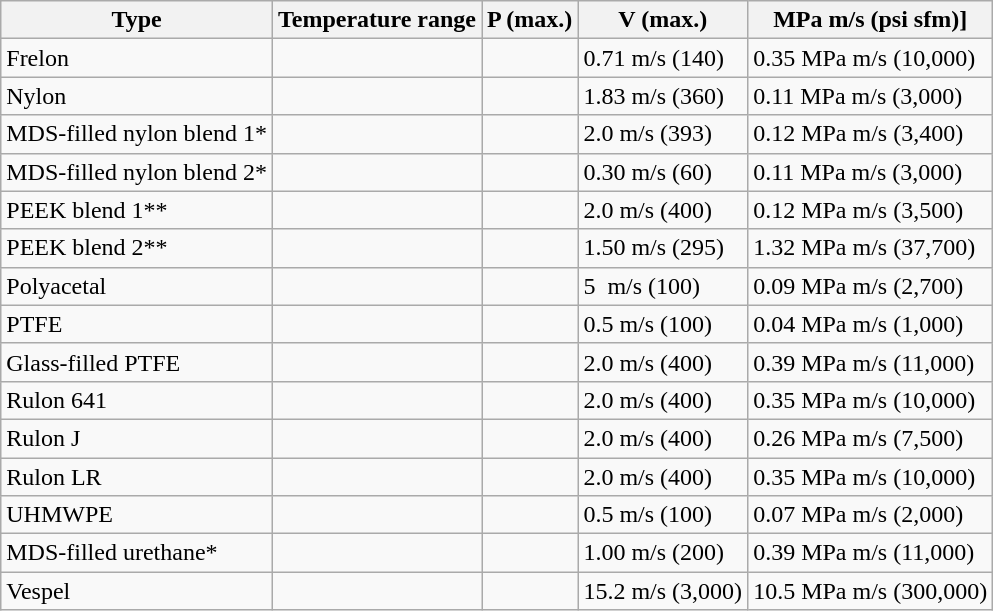<table class="wikitable">
<tr>
<th>Type</th>
<th>Temperature range</th>
<th>P (max.) </th>
<th>V (max.) </th>
<th>MPa m/s (psi sfm)]</th>
</tr>
<tr>
<td>Frelon</td>
<td></td>
<td></td>
<td>0.71 m/s (140)</td>
<td>0.35 MPa m/s (10,000)</td>
</tr>
<tr>
<td>Nylon</td>
<td></td>
<td></td>
<td>1.83 m/s (360)</td>
<td>0.11 MPa m/s (3,000)</td>
</tr>
<tr>
<td>MDS-filled nylon blend 1*</td>
<td></td>
<td></td>
<td>2.0 m/s (393)</td>
<td>0.12 MPa m/s (3,400)</td>
</tr>
<tr>
<td>MDS-filled nylon blend 2*</td>
<td></td>
<td></td>
<td>0.30 m/s (60)</td>
<td>0.11 MPa m/s (3,000)</td>
</tr>
<tr>
<td>PEEK blend 1**</td>
<td></td>
<td></td>
<td>2.0 m/s (400)</td>
<td>0.12 MPa m/s (3,500)</td>
</tr>
<tr>
<td>PEEK blend 2**</td>
<td></td>
<td></td>
<td>1.50 m/s (295)</td>
<td>1.32 MPa m/s (37,700)</td>
</tr>
<tr>
<td>Polyacetal</td>
<td></td>
<td></td>
<td>5  m/s (100)</td>
<td>0.09 MPa m/s (2,700)</td>
</tr>
<tr>
<td>PTFE</td>
<td></td>
<td></td>
<td>0.5 m/s (100)</td>
<td>0.04 MPa m/s (1,000)</td>
</tr>
<tr>
<td>Glass-filled PTFE</td>
<td></td>
<td></td>
<td>2.0 m/s (400)</td>
<td>0.39 MPa m/s (11,000)</td>
</tr>
<tr>
<td>Rulon 641</td>
<td></td>
<td></td>
<td>2.0 m/s (400)</td>
<td>0.35 MPa m/s (10,000)</td>
</tr>
<tr>
<td>Rulon J</td>
<td></td>
<td></td>
<td>2.0 m/s (400)</td>
<td>0.26 MPa m/s (7,500)</td>
</tr>
<tr>
<td>Rulon LR</td>
<td></td>
<td></td>
<td>2.0 m/s (400)</td>
<td>0.35 MPa m/s (10,000)</td>
</tr>
<tr>
<td>UHMWPE</td>
<td></td>
<td></td>
<td>0.5 m/s (100)</td>
<td>0.07 MPa m/s (2,000)</td>
</tr>
<tr>
<td>MDS-filled urethane*</td>
<td></td>
<td></td>
<td>1.00 m/s (200)</td>
<td>0.39 MPa m/s (11,000)</td>
</tr>
<tr>
<td>Vespel</td>
<td></td>
<td></td>
<td>15.2 m/s (3,000)</td>
<td>10.5 MPa m/s (300,000)</td>
</tr>
</table>
